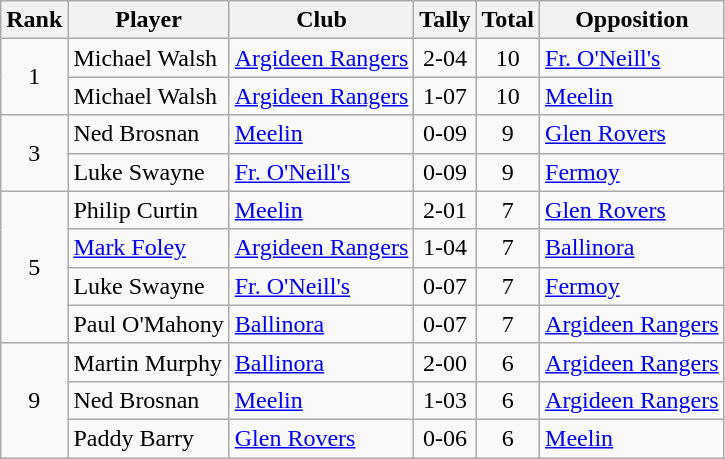<table class="wikitable">
<tr>
<th>Rank</th>
<th>Player</th>
<th>Club</th>
<th>Tally</th>
<th>Total</th>
<th>Opposition</th>
</tr>
<tr>
<td rowspan="2" style="text-align:center;">1</td>
<td>Michael Walsh</td>
<td><a href='#'>Argideen Rangers</a></td>
<td align=center>2-04</td>
<td align=center>10</td>
<td><a href='#'>Fr. O'Neill's</a></td>
</tr>
<tr>
<td>Michael Walsh</td>
<td><a href='#'>Argideen Rangers</a></td>
<td align=center>1-07</td>
<td align=center>10</td>
<td><a href='#'>Meelin</a></td>
</tr>
<tr>
<td rowspan="2" style="text-align:center;">3</td>
<td>Ned Brosnan</td>
<td><a href='#'>Meelin</a></td>
<td align=center>0-09</td>
<td align=center>9</td>
<td><a href='#'>Glen Rovers</a></td>
</tr>
<tr>
<td>Luke Swayne</td>
<td><a href='#'>Fr. O'Neill's</a></td>
<td align=center>0-09</td>
<td align=center>9</td>
<td><a href='#'>Fermoy</a></td>
</tr>
<tr>
<td rowspan="4" style="text-align:center;">5</td>
<td>Philip Curtin</td>
<td><a href='#'>Meelin</a></td>
<td align=center>2-01</td>
<td align=center>7</td>
<td><a href='#'>Glen Rovers</a></td>
</tr>
<tr>
<td><a href='#'>Mark Foley</a></td>
<td><a href='#'>Argideen Rangers</a></td>
<td align=center>1-04</td>
<td align=center>7</td>
<td><a href='#'>Ballinora</a></td>
</tr>
<tr>
<td>Luke Swayne</td>
<td><a href='#'>Fr. O'Neill's</a></td>
<td align=center>0-07</td>
<td align=center>7</td>
<td><a href='#'>Fermoy</a></td>
</tr>
<tr>
<td>Paul O'Mahony</td>
<td><a href='#'>Ballinora</a></td>
<td align=center>0-07</td>
<td align=center>7</td>
<td><a href='#'>Argideen Rangers</a></td>
</tr>
<tr>
<td rowspan="3" style="text-align:center;">9</td>
<td>Martin Murphy</td>
<td><a href='#'>Ballinora</a></td>
<td align=center>2-00</td>
<td align=center>6</td>
<td><a href='#'>Argideen Rangers</a></td>
</tr>
<tr>
<td>Ned Brosnan</td>
<td><a href='#'>Meelin</a></td>
<td align=center>1-03</td>
<td align=center>6</td>
<td><a href='#'>Argideen Rangers</a></td>
</tr>
<tr>
<td>Paddy Barry</td>
<td><a href='#'>Glen Rovers</a></td>
<td align=center>0-06</td>
<td align=center>6</td>
<td><a href='#'>Meelin</a></td>
</tr>
</table>
